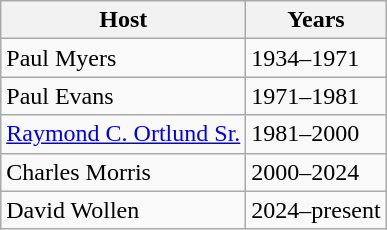<table class="wikitable">
<tr>
<th>Host</th>
<th>Years</th>
</tr>
<tr>
<td>Paul Myers</td>
<td>1934–1971</td>
</tr>
<tr>
<td>Paul Evans</td>
<td>1971–1981</td>
</tr>
<tr>
<td><a href='#'>Raymond C. Ortlund Sr.</a></td>
<td>1981–2000</td>
</tr>
<tr>
<td>Charles Morris</td>
<td>2000–2024</td>
</tr>
<tr>
<td>David Wollen</td>
<td>2024–present</td>
</tr>
</table>
